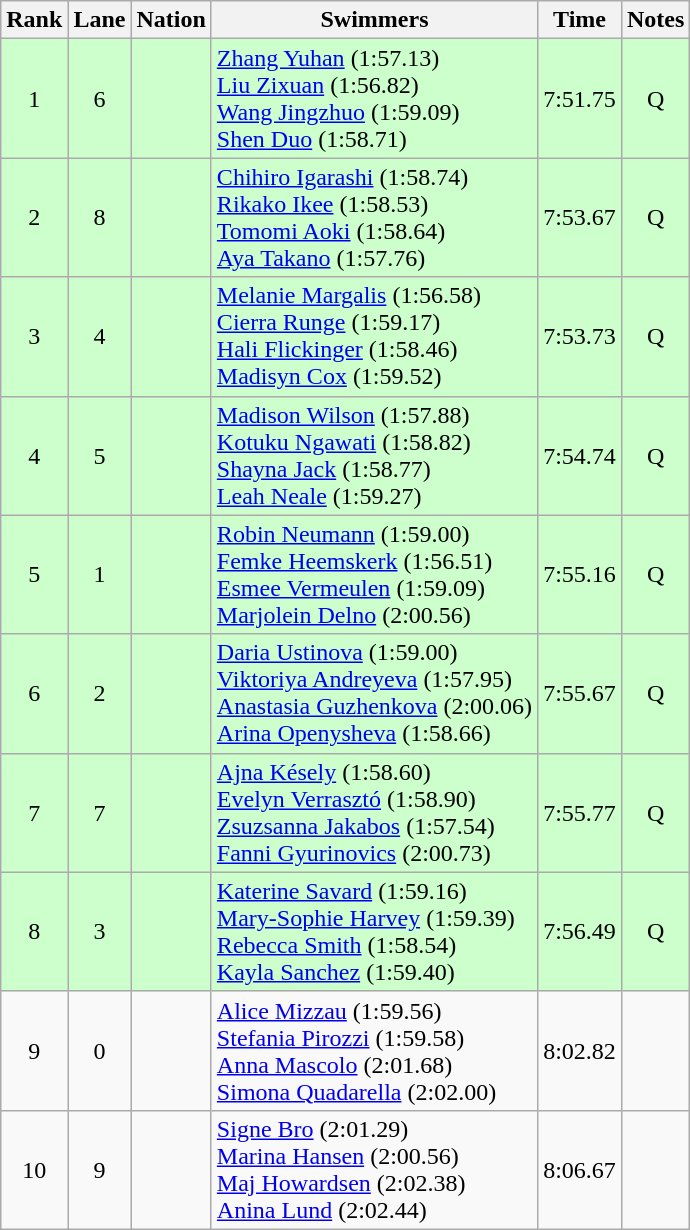<table class="wikitable sortable" style="text-align:center">
<tr>
<th>Rank</th>
<th>Lane</th>
<th>Nation</th>
<th>Swimmers</th>
<th>Time</th>
<th>Notes</th>
</tr>
<tr bgcolor=ccffcc>
<td>1</td>
<td>6</td>
<td align=left></td>
<td align=left><a href='#'>Zhang Yuhan</a> (1:57.13)<br><a href='#'>Liu Zixuan</a> (1:56.82)<br><a href='#'>Wang Jingzhuo</a> (1:59.09)<br><a href='#'>Shen Duo</a> (1:58.71)</td>
<td>7:51.75</td>
<td>Q</td>
</tr>
<tr bgcolor=ccffcc>
<td>2</td>
<td>8</td>
<td align=left></td>
<td align=left><a href='#'>Chihiro Igarashi</a> (1:58.74)<br><a href='#'>Rikako Ikee</a> (1:58.53)<br><a href='#'>Tomomi Aoki</a> (1:58.64)<br><a href='#'>Aya Takano</a> (1:57.76)</td>
<td>7:53.67</td>
<td>Q</td>
</tr>
<tr bgcolor=ccffcc>
<td>3</td>
<td>4</td>
<td align=left></td>
<td align=left><a href='#'>Melanie Margalis</a> (1:56.58)<br><a href='#'>Cierra Runge</a> (1:59.17)<br><a href='#'>Hali Flickinger</a> (1:58.46)<br><a href='#'>Madisyn Cox</a> (1:59.52)</td>
<td>7:53.73</td>
<td>Q</td>
</tr>
<tr bgcolor=ccffcc>
<td>4</td>
<td>5</td>
<td align=left></td>
<td align=left><a href='#'>Madison Wilson</a> (1:57.88)<br><a href='#'>Kotuku Ngawati</a> (1:58.82)<br><a href='#'>Shayna Jack</a> (1:58.77)<br><a href='#'>Leah Neale</a> (1:59.27)</td>
<td>7:54.74</td>
<td>Q</td>
</tr>
<tr bgcolor=ccffcc>
<td>5</td>
<td>1</td>
<td align=left></td>
<td align=left><a href='#'>Robin Neumann</a> (1:59.00)<br><a href='#'>Femke Heemskerk</a> (1:56.51)<br><a href='#'>Esmee Vermeulen</a> (1:59.09)<br><a href='#'>Marjolein Delno</a> (2:00.56)</td>
<td>7:55.16</td>
<td>Q</td>
</tr>
<tr bgcolor=ccffcc>
<td>6</td>
<td>2</td>
<td align=left></td>
<td align=left><a href='#'>Daria Ustinova</a> (1:59.00)<br><a href='#'>Viktoriya Andreyeva</a> (1:57.95)<br><a href='#'>Anastasia Guzhenkova</a> (2:00.06)<br><a href='#'>Arina Openysheva</a> (1:58.66)</td>
<td>7:55.67</td>
<td>Q</td>
</tr>
<tr bgcolor=ccffcc>
<td>7</td>
<td>7</td>
<td align=left></td>
<td align=left><a href='#'>Ajna Késely</a> (1:58.60)<br><a href='#'>Evelyn Verrasztó</a> (1:58.90)<br><a href='#'>Zsuzsanna Jakabos</a> (1:57.54)<br><a href='#'>Fanni Gyurinovics</a> (2:00.73)</td>
<td>7:55.77</td>
<td>Q</td>
</tr>
<tr bgcolor=ccffcc>
<td>8</td>
<td>3</td>
<td align=left></td>
<td align=left><a href='#'>Katerine Savard</a> (1:59.16)<br><a href='#'>Mary-Sophie Harvey</a> (1:59.39)<br><a href='#'>Rebecca Smith</a> (1:58.54)<br><a href='#'>Kayla Sanchez</a> (1:59.40)</td>
<td>7:56.49</td>
<td>Q</td>
</tr>
<tr>
<td>9</td>
<td>0</td>
<td align=left></td>
<td align=left><a href='#'>Alice Mizzau</a> (1:59.56)<br><a href='#'>Stefania Pirozzi</a> (1:59.58)<br><a href='#'>Anna Mascolo</a> (2:01.68)<br><a href='#'>Simona Quadarella</a> (2:02.00)</td>
<td>8:02.82</td>
<td></td>
</tr>
<tr>
<td>10</td>
<td>9</td>
<td align=left></td>
<td align=left><a href='#'>Signe Bro</a> (2:01.29)<br><a href='#'>Marina Hansen</a> (2:00.56)<br><a href='#'>Maj Howardsen</a> (2:02.38)<br><a href='#'>Anina Lund</a> (2:02.44)</td>
<td>8:06.67</td>
<td></td>
</tr>
</table>
